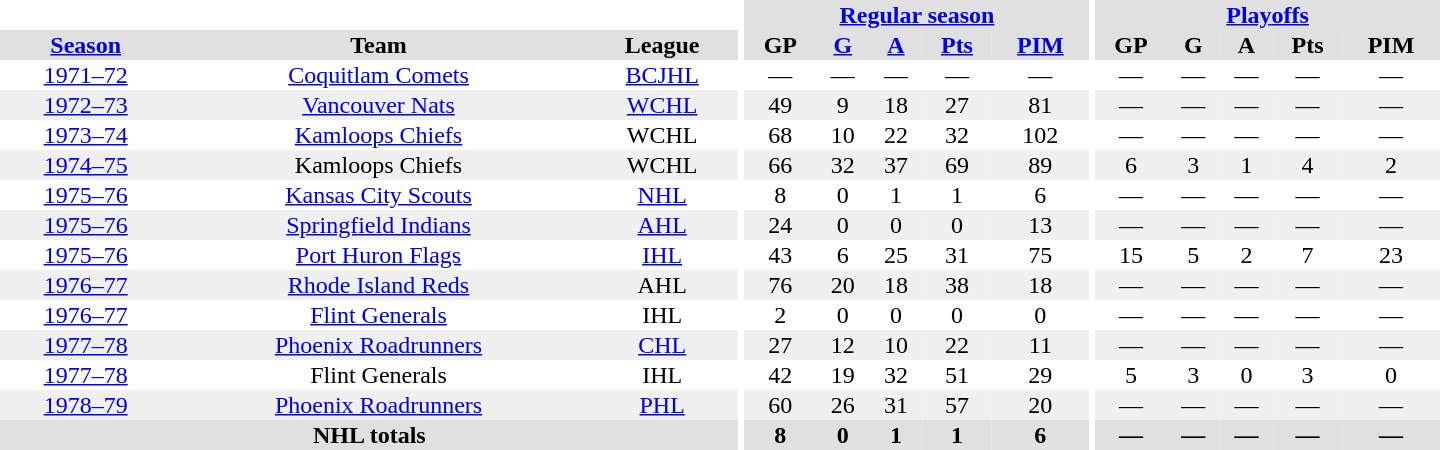<table border="0" cellpadding="1" cellspacing="0" style="text-align:center; width:60em">
<tr bgcolor="#e0e0e0">
<th colspan="3" bgcolor="#ffffff"></th>
<th rowspan="100" bgcolor="#ffffff"></th>
<th colspan="5"><a href='#'>Regular season</a></th>
<th rowspan="100" bgcolor="#ffffff"></th>
<th colspan="5"><a href='#'>Playoffs</a></th>
</tr>
<tr bgcolor="#e0e0e0">
<th><a href='#'>Season</a></th>
<th>Team</th>
<th>League</th>
<th>GP</th>
<th><a href='#'>G</a></th>
<th><a href='#'>A</a></th>
<th><a href='#'>Pts</a></th>
<th><a href='#'>PIM</a></th>
<th>GP</th>
<th>G</th>
<th>A</th>
<th>Pts</th>
<th>PIM</th>
</tr>
<tr>
<td><a href='#'>1971–72</a></td>
<td><a href='#'>Coquitlam Comets</a></td>
<td><a href='#'>BCJHL</a></td>
<td>—</td>
<td>—</td>
<td>—</td>
<td>—</td>
<td>—</td>
<td>—</td>
<td>—</td>
<td>—</td>
<td>—</td>
<td>—</td>
</tr>
<tr bgcolor="#f0f0f0">
<td><a href='#'>1972–73</a></td>
<td><a href='#'>Vancouver Nats</a></td>
<td><a href='#'>WCHL</a></td>
<td>49</td>
<td>9</td>
<td>18</td>
<td>27</td>
<td>81</td>
<td>—</td>
<td>—</td>
<td>—</td>
<td>—</td>
<td>—</td>
</tr>
<tr>
<td><a href='#'>1973–74</a></td>
<td><a href='#'>Kamloops Chiefs</a></td>
<td>WCHL</td>
<td>68</td>
<td>10</td>
<td>22</td>
<td>32</td>
<td>102</td>
<td>—</td>
<td>—</td>
<td>—</td>
<td>—</td>
<td>—</td>
</tr>
<tr bgcolor="#f0f0f0">
<td><a href='#'>1974–75</a></td>
<td>Kamloops Chiefs</td>
<td>WCHL</td>
<td>66</td>
<td>32</td>
<td>37</td>
<td>69</td>
<td>89</td>
<td>6</td>
<td>3</td>
<td>1</td>
<td>4</td>
<td>2</td>
</tr>
<tr>
<td><a href='#'>1975–76</a></td>
<td><a href='#'>Kansas City Scouts</a></td>
<td><a href='#'>NHL</a></td>
<td>8</td>
<td>0</td>
<td>1</td>
<td>1</td>
<td>6</td>
<td>—</td>
<td>—</td>
<td>—</td>
<td>—</td>
<td>—</td>
</tr>
<tr bgcolor="#f0f0f0">
<td><a href='#'>1975–76</a></td>
<td><a href='#'>Springfield Indians</a></td>
<td><a href='#'>AHL</a></td>
<td>24</td>
<td>0</td>
<td>0</td>
<td>0</td>
<td>13</td>
<td>—</td>
<td>—</td>
<td>—</td>
<td>—</td>
<td>—</td>
</tr>
<tr>
<td><a href='#'>1975–76</a></td>
<td><a href='#'>Port Huron Flags</a></td>
<td><a href='#'>IHL</a></td>
<td>43</td>
<td>6</td>
<td>25</td>
<td>31</td>
<td>75</td>
<td>15</td>
<td>5</td>
<td>2</td>
<td>7</td>
<td>23</td>
</tr>
<tr bgcolor="#f0f0f0">
<td><a href='#'>1976–77</a></td>
<td><a href='#'>Rhode Island Reds</a></td>
<td>AHL</td>
<td>76</td>
<td>20</td>
<td>18</td>
<td>38</td>
<td>18</td>
<td>—</td>
<td>—</td>
<td>—</td>
<td>—</td>
<td>—</td>
</tr>
<tr>
<td><a href='#'>1976–77</a></td>
<td><a href='#'>Flint Generals</a></td>
<td>IHL</td>
<td>2</td>
<td>0</td>
<td>0</td>
<td>0</td>
<td>0</td>
<td>—</td>
<td>—</td>
<td>—</td>
<td>—</td>
<td>—</td>
</tr>
<tr bgcolor="#f0f0f0">
<td><a href='#'>1977–78</a></td>
<td><a href='#'>Phoenix Roadrunners</a></td>
<td><a href='#'>CHL</a></td>
<td>27</td>
<td>12</td>
<td>10</td>
<td>22</td>
<td>11</td>
<td>—</td>
<td>—</td>
<td>—</td>
<td>—</td>
<td>—</td>
</tr>
<tr>
<td><a href='#'>1977–78</a></td>
<td>Flint Generals</td>
<td>IHL</td>
<td>42</td>
<td>19</td>
<td>32</td>
<td>51</td>
<td>29</td>
<td>5</td>
<td>3</td>
<td>0</td>
<td>3</td>
<td>0</td>
</tr>
<tr bgcolor="#f0f0f0">
<td><a href='#'>1978–79</a></td>
<td><a href='#'>Phoenix Roadrunners</a></td>
<td><a href='#'>PHL</a></td>
<td>60</td>
<td>26</td>
<td>31</td>
<td>57</td>
<td>20</td>
<td>—</td>
<td>—</td>
<td>—</td>
<td>—</td>
<td>—</td>
</tr>
<tr bgcolor="#e0e0e0">
</tr>
<tr bgcolor="#e0e0e0">
<th colspan="3">NHL totals</th>
<th>8</th>
<th>0</th>
<th>1</th>
<th>1</th>
<th>6</th>
<th>—</th>
<th>—</th>
<th>—</th>
<th>—</th>
<th>—</th>
</tr>
</table>
